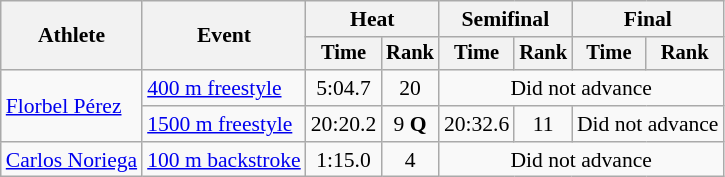<table class=wikitable style="font-size:90%;">
<tr>
<th rowspan=2>Athlete</th>
<th rowspan=2>Event</th>
<th colspan=2>Heat</th>
<th colspan=2>Semifinal</th>
<th colspan=2>Final</th>
</tr>
<tr style="font-size:95%">
<th>Time</th>
<th>Rank</th>
<th>Time</th>
<th>Rank</th>
<th>Time</th>
<th>Rank</th>
</tr>
<tr align=center>
<td rowspan=2 align=left><a href='#'>Florbel Pérez</a></td>
<td align=left><a href='#'>400 m freestyle</a></td>
<td>5:04.7</td>
<td>20</td>
<td colspan=4>Did not advance</td>
</tr>
<tr align=center>
<td align=left><a href='#'>1500 m freestyle</a></td>
<td>20:20.2</td>
<td>9 <strong>Q</strong></td>
<td>20:32.6</td>
<td>11</td>
<td colspan=2>Did not advance</td>
</tr>
<tr align=center>
<td align=left><a href='#'>Carlos Noriega</a></td>
<td align=left><a href='#'>100 m backstroke</a></td>
<td>1:15.0</td>
<td>4</td>
<td colspan=4>Did not advance</td>
</tr>
</table>
